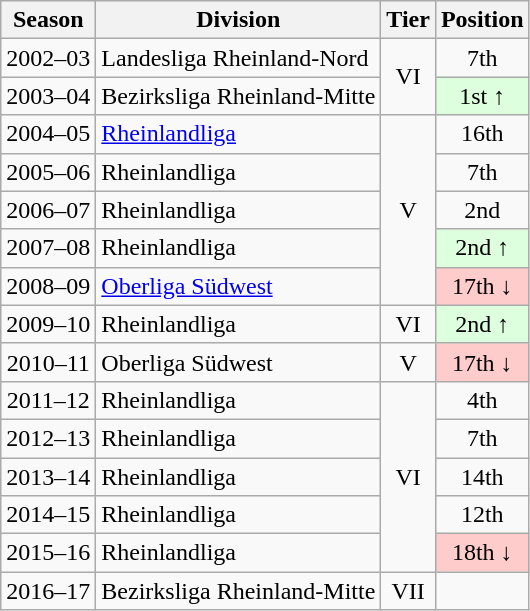<table class="wikitable">
<tr>
<th>Season</th>
<th>Division</th>
<th>Tier</th>
<th>Position</th>
</tr>
<tr align="center">
<td>2002–03</td>
<td align="left">Landesliga Rheinland-Nord</td>
<td rowspan=2>VI</td>
<td>7th</td>
</tr>
<tr align="center">
<td>2003–04</td>
<td align="left">Bezirksliga Rheinland-Mitte</td>
<td style="background:#ddffdd">1st ↑</td>
</tr>
<tr align="center">
<td>2004–05</td>
<td align="left"><a href='#'>Rheinlandliga</a></td>
<td rowspan=5>V</td>
<td>16th</td>
</tr>
<tr align="center">
<td>2005–06</td>
<td align="left">Rheinlandliga</td>
<td>7th</td>
</tr>
<tr align="center">
<td>2006–07</td>
<td align="left">Rheinlandliga</td>
<td>2nd</td>
</tr>
<tr align="center">
<td>2007–08</td>
<td align="left">Rheinlandliga</td>
<td style="background:#ddffdd">2nd ↑</td>
</tr>
<tr align="center">
<td>2008–09</td>
<td align="left"><a href='#'>Oberliga Südwest</a></td>
<td style="background:#ffcccc">17th ↓</td>
</tr>
<tr align="center">
<td>2009–10</td>
<td align="left">Rheinlandliga</td>
<td>VI</td>
<td style="background:#ddffdd">2nd ↑</td>
</tr>
<tr align="center">
<td>2010–11</td>
<td align="left">Oberliga Südwest</td>
<td>V</td>
<td style="background:#ffcccc">17th ↓</td>
</tr>
<tr align="center">
<td>2011–12</td>
<td align="left">Rheinlandliga</td>
<td rowspan=5>VI</td>
<td>4th</td>
</tr>
<tr align="center">
<td>2012–13</td>
<td align="left">Rheinlandliga</td>
<td>7th</td>
</tr>
<tr align="center">
<td>2013–14</td>
<td align="left">Rheinlandliga</td>
<td>14th</td>
</tr>
<tr align="center">
<td>2014–15</td>
<td align="left">Rheinlandliga</td>
<td>12th</td>
</tr>
<tr align="center">
<td>2015–16</td>
<td align="left">Rheinlandliga</td>
<td style="background:#ffcccc">18th ↓</td>
</tr>
<tr align="center">
<td>2016–17</td>
<td align="left">Bezirksliga Rheinland-Mitte</td>
<td>VII</td>
<td></td>
</tr>
</table>
